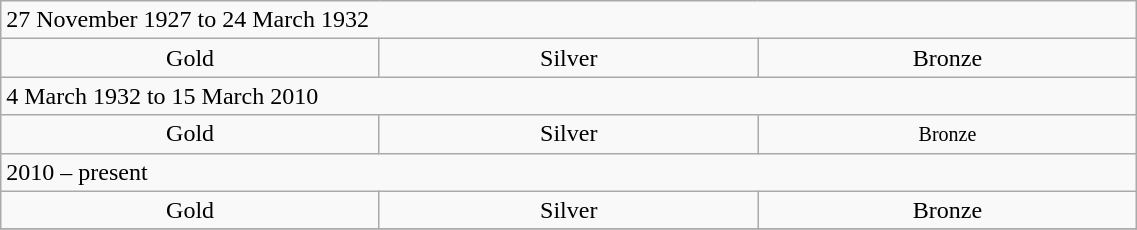<table align=center class=wikitable width=60%>
<tr>
<td colspan=5>27 November 1927 to 24 March 1932</td>
</tr>
<tr>
<td width=25% valign=top align=center> Gold</td>
<td width=25% valign=top align=center>Silver</td>
<td width=25% valign=top align=center>Bronze</td>
</tr>
<tr>
<td colspan=5>4 March 1932 to 15 March 2010</td>
</tr>
<tr>
<td width=25% valign=top align=center>Gold</td>
<td width=25% valign=top align=center>Silver</td>
<td width=25% valign=top align=center><small>Bronze</small></td>
</tr>
<tr>
<td colspan=5>2010 – present</td>
</tr>
<tr>
<td width=25% valign=top align=center> Gold</td>
<td width=25% valign=top align=center>Silver</td>
<td width=25% valign=top align=center>Bronze</td>
</tr>
<tr>
</tr>
</table>
